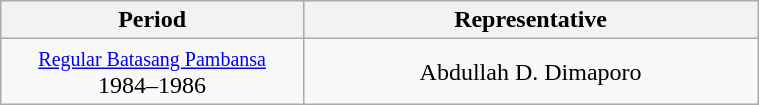<table class="wikitable" style="text-align:center; width:40%;">
<tr>
<th width="40%">Period</th>
<th>Representative</th>
</tr>
<tr>
<td><small><a href='#'>Regular Batasang Pambansa</a></small><br>1984–1986</td>
<td>Abdullah D. Dimaporo</td>
</tr>
</table>
